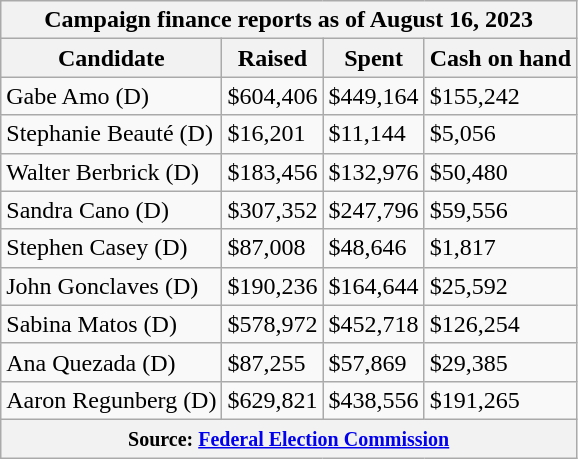<table class="wikitable sortable">
<tr>
<th colspan=4>Campaign finance reports as of August 16, 2023</th>
</tr>
<tr style="text-align:center;">
<th>Candidate</th>
<th>Raised</th>
<th>Spent</th>
<th>Cash on hand</th>
</tr>
<tr>
<td>Gabe Amo (D)</td>
<td>$604,406</td>
<td>$449,164</td>
<td>$155,242</td>
</tr>
<tr>
<td>Stephanie Beauté (D)</td>
<td>$16,201</td>
<td>$11,144</td>
<td>$5,056</td>
</tr>
<tr>
<td>Walter Berbrick (D)</td>
<td>$183,456</td>
<td>$132,976</td>
<td>$50,480</td>
</tr>
<tr>
<td>Sandra Cano (D)</td>
<td>$307,352 </td>
<td>$247,796</td>
<td>$59,556</td>
</tr>
<tr>
<td>Stephen Casey (D)</td>
<td>$87,008</td>
<td>$48,646</td>
<td>$1,817</td>
</tr>
<tr>
<td>John Gonclaves (D)</td>
<td>$190,236</td>
<td>$164,644</td>
<td>$25,592</td>
</tr>
<tr>
<td>Sabina Matos (D)</td>
<td>$578,972 </td>
<td>$452,718</td>
<td>$126,254</td>
</tr>
<tr>
<td>Ana Quezada (D)</td>
<td>$87,255</td>
<td>$57,869</td>
<td>$29,385</td>
</tr>
<tr>
<td>Aaron Regunberg (D)</td>
<td>$629,821</td>
<td>$438,556</td>
<td>$191,265</td>
</tr>
<tr>
<th colspan="4"><small>Source: <a href='#'>Federal Election Commission</a></small></th>
</tr>
</table>
